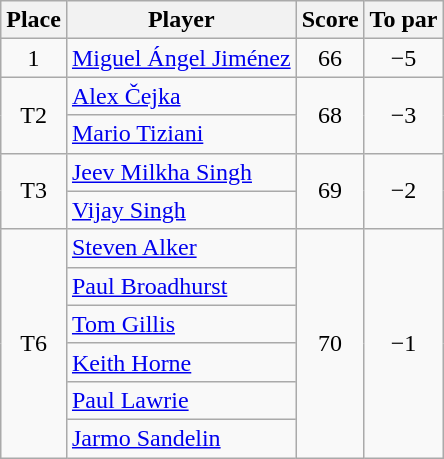<table class="wikitable">
<tr>
<th>Place</th>
<th>Player</th>
<th>Score</th>
<th>To par</th>
</tr>
<tr>
<td align=center>1</td>
<td> <a href='#'>Miguel Ángel Jiménez</a></td>
<td align=center>66</td>
<td align=center>−5</td>
</tr>
<tr>
<td rowspan=2 align=center>T2</td>
<td> <a href='#'>Alex Čejka</a></td>
<td rowspan=2 align=center>68</td>
<td rowspan=2 align=center>−3</td>
</tr>
<tr>
<td> <a href='#'>Mario Tiziani</a></td>
</tr>
<tr>
<td rowspan=2 align=center>T3</td>
<td> <a href='#'>Jeev Milkha Singh</a></td>
<td rowspan=2 align=center>69</td>
<td rowspan=2 align=center>−2</td>
</tr>
<tr>
<td> <a href='#'>Vijay Singh</a></td>
</tr>
<tr>
<td rowspan=6 align=center>T6</td>
<td> <a href='#'>Steven Alker</a></td>
<td rowspan=6 align=center>70</td>
<td rowspan=6 align=center>−1</td>
</tr>
<tr>
<td> <a href='#'>Paul Broadhurst</a></td>
</tr>
<tr>
<td> <a href='#'>Tom Gillis</a></td>
</tr>
<tr>
<td> <a href='#'>Keith Horne</a></td>
</tr>
<tr>
<td> <a href='#'>Paul Lawrie</a></td>
</tr>
<tr>
<td> <a href='#'>Jarmo Sandelin</a></td>
</tr>
</table>
